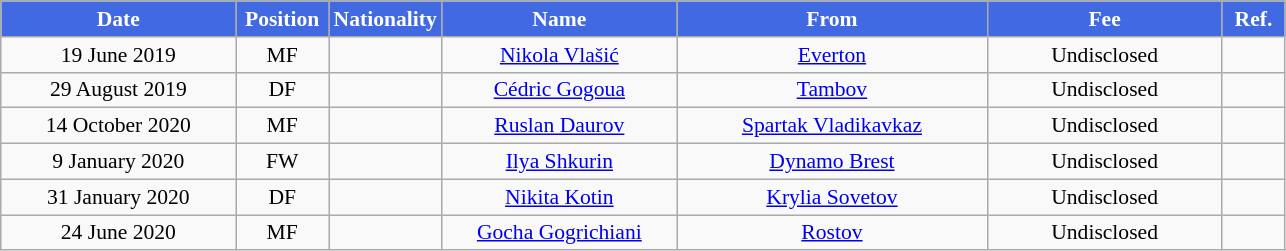<table class="wikitable"  style="text-align:center; font-size:90%; ">
<tr>
<th style="background:#4169E1; color:white; width:150px;">Date</th>
<th style="background:#4169E1; color:white; width:55px;">Position</th>
<th style="background:#4169E1; color:white; width:505x;">Nationality</th>
<th style="background:#4169E1; color:white; width:150px;">Name</th>
<th style="background:#4169E1; color:white; width:200px;">From</th>
<th style="background:#4169E1; color:white; width:150px;">Fee</th>
<th style="background:#4169E1; color:white; width:35px;">Ref.</th>
</tr>
<tr>
<td>19 June 2019</td>
<td>MF</td>
<td></td>
<td><a href='#'>Nikola Vlašić</a></td>
<td><a href='#'>Everton</a></td>
<td>Undisclosed</td>
<td></td>
</tr>
<tr>
<td>29 August 2019</td>
<td>DF</td>
<td></td>
<td><a href='#'>Cédric Gogoua</a></td>
<td><a href='#'>Tambov</a></td>
<td>Undisclosed</td>
<td></td>
</tr>
<tr>
<td>14 October 2020</td>
<td>MF</td>
<td></td>
<td><a href='#'>Ruslan Daurov</a></td>
<td><a href='#'>Spartak Vladikavkaz</a></td>
<td>Undisclosed</td>
<td></td>
</tr>
<tr>
<td>9 January 2020</td>
<td>FW</td>
<td></td>
<td><a href='#'>Ilya Shkurin</a></td>
<td><a href='#'>Dynamo Brest</a></td>
<td>Undisclosed</td>
<td></td>
</tr>
<tr>
<td>31 January 2020</td>
<td>DF</td>
<td></td>
<td><a href='#'>Nikita Kotin</a></td>
<td><a href='#'>Krylia Sovetov</a></td>
<td>Undisclosed</td>
<td></td>
</tr>
<tr>
<td>24 June 2020</td>
<td>MF</td>
<td></td>
<td><a href='#'>Gocha Gogrichiani</a></td>
<td><a href='#'>Rostov</a></td>
<td>Undisclosed</td>
<td></td>
</tr>
</table>
